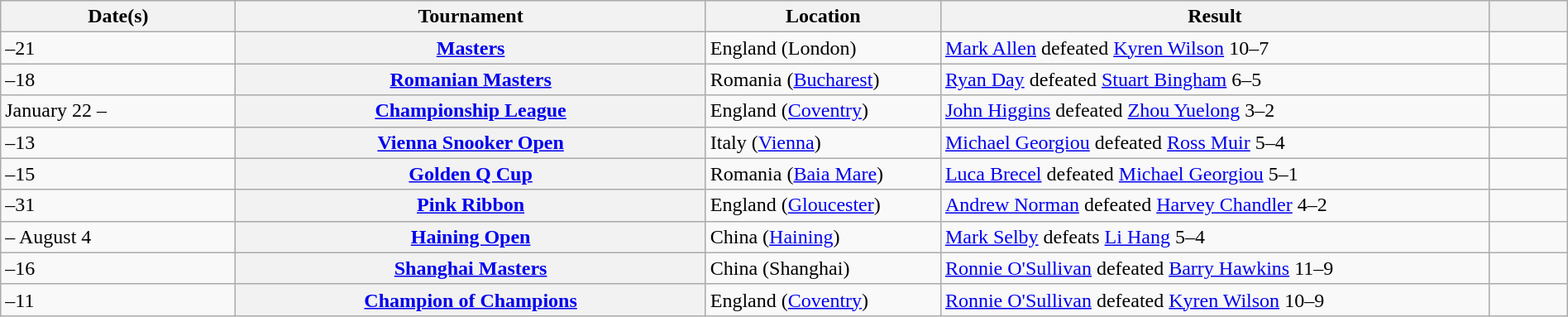<table class="sortable wikitable plainrowheaders" style="width:100%; margin:1em auto 1em auto;">
<tr>
<th scope="col" style="width: 15%;">Date(s)</th>
<th scope="col" style="width: 30%;">Tournament</th>
<th scope="col" style="width: 15%;">Location</th>
<th scope="col" class="unsortable" style="width: 35%;">Result</th>
<th scope="col" class="unsortable" style="width: 5%;"></th>
</tr>
<tr>
<td>–21</td>
<th scope="row"><a href='#'>Masters</a></th>
<td>England (London)</td>
<td><a href='#'>Mark Allen</a> defeated <a href='#'>Kyren Wilson</a> 10–7</td>
<td style="text-align:center;"></td>
</tr>
<tr>
<td>–18</td>
<th scope="row"><a href='#'>Romanian Masters</a></th>
<td>Romania (<a href='#'>Bucharest</a>)</td>
<td><a href='#'>Ryan Day</a> defeated <a href='#'>Stuart Bingham</a> 6–5</td>
<td style="text-align:center;"></td>
</tr>
<tr>
<td>January 22 – </td>
<th scope="row"><a href='#'>Championship League</a></th>
<td>England (<a href='#'>Coventry</a>)</td>
<td><a href='#'>John Higgins</a> defeated <a href='#'>Zhou Yuelong</a> 3–2</td>
<td style="text-align:center;"></td>
</tr>
<tr>
<td>–13</td>
<th scope="row"><a href='#'>Vienna Snooker Open</a></th>
<td>Italy (<a href='#'>Vienna</a>)</td>
<td><a href='#'>Michael Georgiou</a> defeated <a href='#'>Ross Muir</a> 5–4</td>
<td style="text-align:center;"></td>
</tr>
<tr>
<td>–15</td>
<th scope="row"><a href='#'>Golden Q Cup</a></th>
<td>Romania (<a href='#'>Baia Mare</a>)</td>
<td><a href='#'>Luca Brecel</a> defeated <a href='#'>Michael Georgiou</a> 5–1</td>
<td style="text-align:center;"></td>
</tr>
<tr>
<td>–31</td>
<th scope="row"><a href='#'>Pink Ribbon</a></th>
<td>England (<a href='#'>Gloucester</a>)</td>
<td><a href='#'>Andrew Norman</a> defeated <a href='#'>Harvey Chandler</a> 4–2</td>
<td style="text-align:center;"></td>
</tr>
<tr>
<td> – August 4</td>
<th scope="row"><a href='#'>Haining Open</a></th>
<td>China (<a href='#'>Haining</a>)</td>
<td><a href='#'>Mark Selby</a> defeats <a href='#'>Li Hang</a> 5–4</td>
<td style="text-align:center;"></td>
</tr>
<tr>
<td>–16</td>
<th scope="row"><a href='#'>Shanghai Masters</a></th>
<td>China (Shanghai)</td>
<td><a href='#'>Ronnie O'Sullivan</a> defeated <a href='#'>Barry Hawkins</a> 11–9</td>
<td style="text-align:center;"></td>
</tr>
<tr>
<td>–11</td>
<th scope="row"><a href='#'>Champion of Champions</a></th>
<td>England (<a href='#'>Coventry</a>)</td>
<td><a href='#'>Ronnie O'Sullivan</a> defeated <a href='#'>Kyren Wilson</a> 10–9</td>
<td style="text-align:center;"></td>
</tr>
</table>
